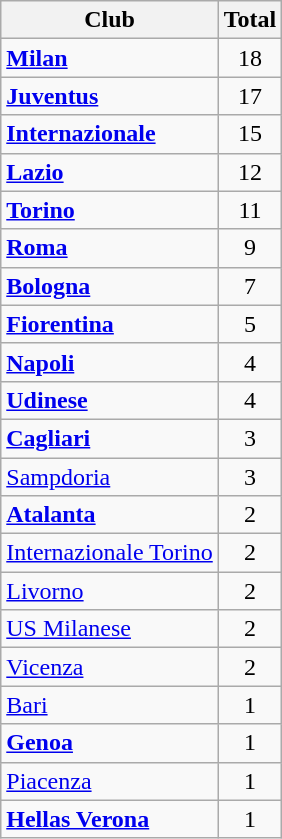<table class="sortable wikitable">
<tr>
<th>Club</th>
<th>Total</th>
</tr>
<tr>
<td><strong><a href='#'>Milan</a></strong></td>
<td align=center>18</td>
</tr>
<tr>
<td><strong><a href='#'>Juventus</a></strong></td>
<td align=center>17</td>
</tr>
<tr>
<td><strong><a href='#'>Internazionale</a></strong></td>
<td align=center>15</td>
</tr>
<tr>
<td><strong><a href='#'>Lazio</a></strong></td>
<td align=center>12</td>
</tr>
<tr>
<td><strong><a href='#'>Torino</a></strong></td>
<td align=center>11</td>
</tr>
<tr>
<td><strong><a href='#'>Roma</a></strong></td>
<td align=center>9</td>
</tr>
<tr>
<td><strong><a href='#'>Bologna</a></strong></td>
<td align=center>7</td>
</tr>
<tr>
<td><strong><a href='#'>Fiorentina</a></strong></td>
<td align=center>5</td>
</tr>
<tr>
<td><strong><a href='#'>Napoli</a></strong></td>
<td align=center>4</td>
</tr>
<tr>
<td><strong><a href='#'>Udinese</a></strong></td>
<td align=center>4</td>
</tr>
<tr>
<td><strong><a href='#'>Cagliari</a></strong></td>
<td align=center>3</td>
</tr>
<tr>
<td><a href='#'>Sampdoria</a></td>
<td align=center>3</td>
</tr>
<tr>
<td><strong><a href='#'>Atalanta</a></strong></td>
<td align=center>2</td>
</tr>
<tr>
<td><a href='#'>Internazionale Torino</a></td>
<td align=center>2</td>
</tr>
<tr>
<td><a href='#'>Livorno</a></td>
<td align=center>2</td>
</tr>
<tr>
<td><a href='#'>US Milanese</a></td>
<td align=center>2</td>
</tr>
<tr>
<td><a href='#'>Vicenza</a></td>
<td align=center>2</td>
</tr>
<tr>
<td><a href='#'>Bari</a></td>
<td align=center>1</td>
</tr>
<tr>
<td><strong><a href='#'>Genoa</a></strong></td>
<td align=center>1</td>
</tr>
<tr>
<td><a href='#'>Piacenza</a></td>
<td align=center>1</td>
</tr>
<tr>
<td><strong><a href='#'>Hellas Verona</a></strong></td>
<td align=center>1</td>
</tr>
</table>
